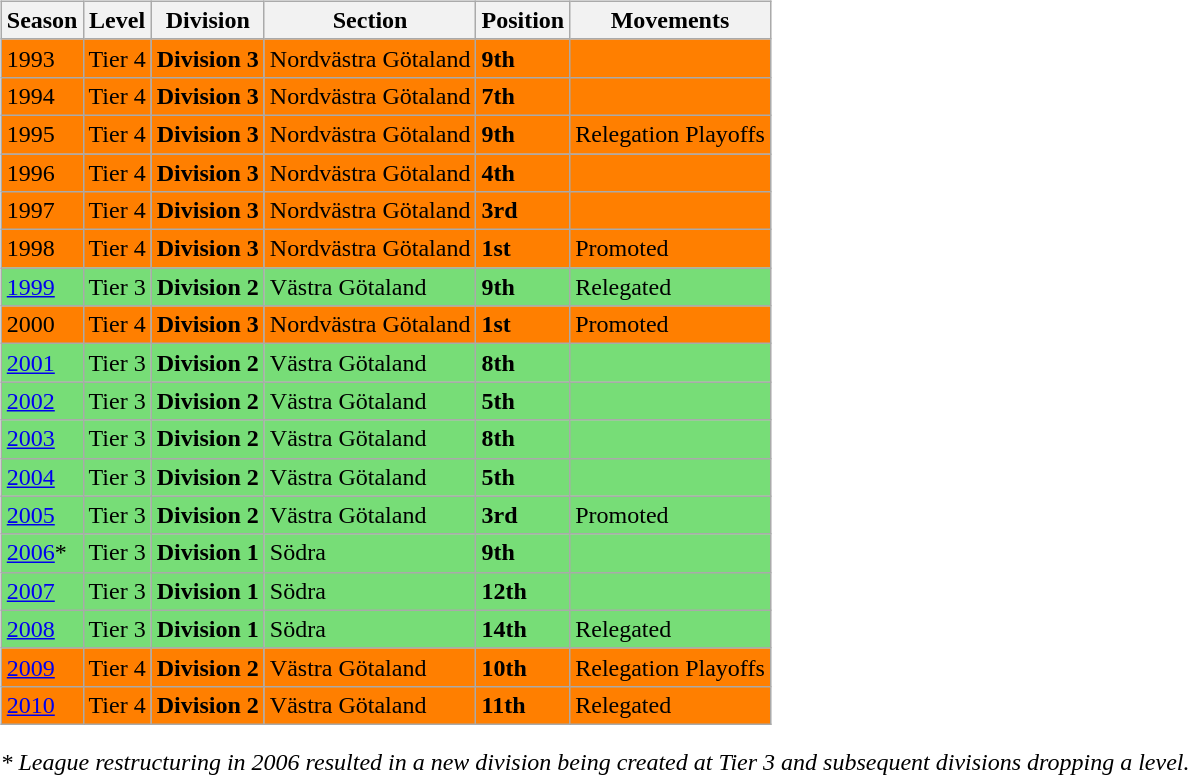<table>
<tr>
<td valign="top" width=0%><br><table class="wikitable">
<tr style="background:#f0f6fa;">
<th><strong>Season</strong></th>
<th><strong>Level</strong></th>
<th><strong>Division</strong></th>
<th><strong>Section</strong></th>
<th><strong>Position</strong></th>
<th><strong>Movements</strong></th>
</tr>
<tr>
<td style="background:#FF7F00;">1993</td>
<td style="background:#FF7F00;">Tier 4</td>
<td style="background:#FF7F00;"><strong>Division 3</strong></td>
<td style="background:#FF7F00;">Nordvästra Götaland</td>
<td style="background:#FF7F00;"><strong>9th</strong></td>
<td style="background:#FF7F00;"></td>
</tr>
<tr>
<td style="background:#FF7F00;">1994</td>
<td style="background:#FF7F00;">Tier 4</td>
<td style="background:#FF7F00;"><strong>Division 3</strong></td>
<td style="background:#FF7F00;">Nordvästra Götaland</td>
<td style="background:#FF7F00;"><strong>7th</strong></td>
<td style="background:#FF7F00;"></td>
</tr>
<tr>
<td style="background:#FF7F00;">1995</td>
<td style="background:#FF7F00;">Tier 4</td>
<td style="background:#FF7F00;"><strong>Division 3</strong></td>
<td style="background:#FF7F00;">Nordvästra Götaland</td>
<td style="background:#FF7F00;"><strong>9th</strong></td>
<td style="background:#FF7F00;">Relegation Playoffs</td>
</tr>
<tr>
<td style="background:#FF7F00;">1996</td>
<td style="background:#FF7F00;">Tier 4</td>
<td style="background:#FF7F00;"><strong>Division 3</strong></td>
<td style="background:#FF7F00;">Nordvästra Götaland</td>
<td style="background:#FF7F00;"><strong>4th</strong></td>
<td style="background:#FF7F00;"></td>
</tr>
<tr>
<td style="background:#FF7F00;">1997</td>
<td style="background:#FF7F00;">Tier 4</td>
<td style="background:#FF7F00;"><strong>Division 3</strong></td>
<td style="background:#FF7F00;">Nordvästra Götaland</td>
<td style="background:#FF7F00;"><strong>3rd</strong></td>
<td style="background:#FF7F00;"></td>
</tr>
<tr>
<td style="background:#FF7F00;">1998</td>
<td style="background:#FF7F00;">Tier 4</td>
<td style="background:#FF7F00;"><strong>Division 3</strong></td>
<td style="background:#FF7F00;">Nordvästra Götaland</td>
<td style="background:#FF7F00;"><strong>1st</strong></td>
<td style="background:#FF7F00;">Promoted</td>
</tr>
<tr>
<td style="background:#77DD77;"><a href='#'>1999</a></td>
<td style="background:#77DD77;">Tier 3</td>
<td style="background:#77DD77;"><strong>Division 2</strong></td>
<td style="background:#77DD77;">Västra Götaland</td>
<td style="background:#77DD77;"><strong>9th</strong></td>
<td style="background:#77DD77;">Relegated</td>
</tr>
<tr>
<td style="background:#FF7F00;">2000</td>
<td style="background:#FF7F00;">Tier 4</td>
<td style="background:#FF7F00;"><strong>Division 3</strong></td>
<td style="background:#FF7F00;">Nordvästra Götaland</td>
<td style="background:#FF7F00;"><strong>1st</strong></td>
<td style="background:#FF7F00;">Promoted</td>
</tr>
<tr>
<td style="background:#77DD77;"><a href='#'>2001</a></td>
<td style="background:#77DD77;">Tier 3</td>
<td style="background:#77DD77;"><strong>Division 2</strong></td>
<td style="background:#77DD77;">Västra Götaland</td>
<td style="background:#77DD77;"><strong>8th</strong></td>
<td style="background:#77DD77;"></td>
</tr>
<tr>
<td style="background:#77DD77;"><a href='#'>2002</a></td>
<td style="background:#77DD77;">Tier 3</td>
<td style="background:#77DD77;"><strong>Division 2</strong></td>
<td style="background:#77DD77;">Västra Götaland</td>
<td style="background:#77DD77;"><strong>5th</strong></td>
<td style="background:#77DD77;"></td>
</tr>
<tr>
<td style="background:#77DD77;"><a href='#'>2003</a></td>
<td style="background:#77DD77;">Tier 3</td>
<td style="background:#77DD77;"><strong>Division 2</strong></td>
<td style="background:#77DD77;">Västra Götaland</td>
<td style="background:#77DD77;"><strong>8th</strong></td>
<td style="background:#77DD77;"></td>
</tr>
<tr>
<td style="background:#77DD77;"><a href='#'>2004</a></td>
<td style="background:#77DD77;">Tier 3</td>
<td style="background:#77DD77;"><strong>Division 2</strong></td>
<td style="background:#77DD77;">Västra Götaland</td>
<td style="background:#77DD77;"><strong>5th</strong></td>
<td style="background:#77DD77;"></td>
</tr>
<tr>
<td style="background:#77DD77;"><a href='#'>2005</a></td>
<td style="background:#77DD77;">Tier 3</td>
<td style="background:#77DD77;"><strong>Division 2</strong></td>
<td style="background:#77DD77;">Västra Götaland</td>
<td style="background:#77DD77;"><strong>3rd</strong></td>
<td style="background:#77DD77;">Promoted</td>
</tr>
<tr>
<td style="background:#77DD77;"><a href='#'>2006</a>*</td>
<td style="background:#77DD77;">Tier 3</td>
<td style="background:#77DD77;"><strong>Division 1</strong></td>
<td style="background:#77DD77;">Södra</td>
<td style="background:#77DD77;"><strong>9th</strong></td>
<td style="background:#77DD77;"></td>
</tr>
<tr>
<td style="background:#77DD77;"><a href='#'>2007</a></td>
<td style="background:#77DD77;">Tier 3</td>
<td style="background:#77DD77;"><strong>Division 1</strong></td>
<td style="background:#77DD77;">Södra</td>
<td style="background:#77DD77;"><strong>12th</strong></td>
<td style="background:#77DD77;"></td>
</tr>
<tr>
<td style="background:#77DD77;"><a href='#'>2008</a></td>
<td style="background:#77DD77;">Tier 3</td>
<td style="background:#77DD77;"><strong>Division 1</strong></td>
<td style="background:#77DD77;">Södra</td>
<td style="background:#77DD77;"><strong>14th</strong></td>
<td style="background:#77DD77;">Relegated</td>
</tr>
<tr>
<td style="background:#FF7F00;"><a href='#'>2009</a></td>
<td style="background:#FF7F00;">Tier 4</td>
<td style="background:#FF7F00;"><strong>Division 2</strong></td>
<td style="background:#FF7F00;">Västra Götaland</td>
<td style="background:#FF7F00;"><strong>10th</strong></td>
<td style="background:#FF7F00;">Relegation Playoffs</td>
</tr>
<tr>
<td style="background:#FF7F00;"><a href='#'>2010</a></td>
<td style="background:#FF7F00;">Tier 4</td>
<td style="background:#FF7F00;"><strong>Division 2</strong></td>
<td style="background:#FF7F00;">Västra Götaland</td>
<td style="background:#FF7F00;"><strong>11th</strong></td>
<td style="background:#FF7F00;">Relegated</td>
</tr>
</table>
<em>* League restructuring in 2006 resulted in a new division being created at Tier 3 and subsequent divisions dropping a level.</em> 

</td>
</tr>
</table>
